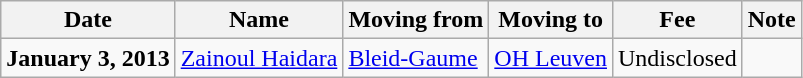<table class="wikitable sortable">
<tr>
<th>Date</th>
<th>Name</th>
<th>Moving from</th>
<th>Moving to</th>
<th>Fee</th>
<th>Note</th>
</tr>
<tr>
<td><strong>January 3, 2013</strong></td>
<td> <a href='#'>Zainoul Haidara</a></td>
<td> <a href='#'>Bleid-Gaume</a></td>
<td> <a href='#'>OH Leuven</a></td>
<td>Undisclosed </td>
<td></td>
</tr>
</table>
